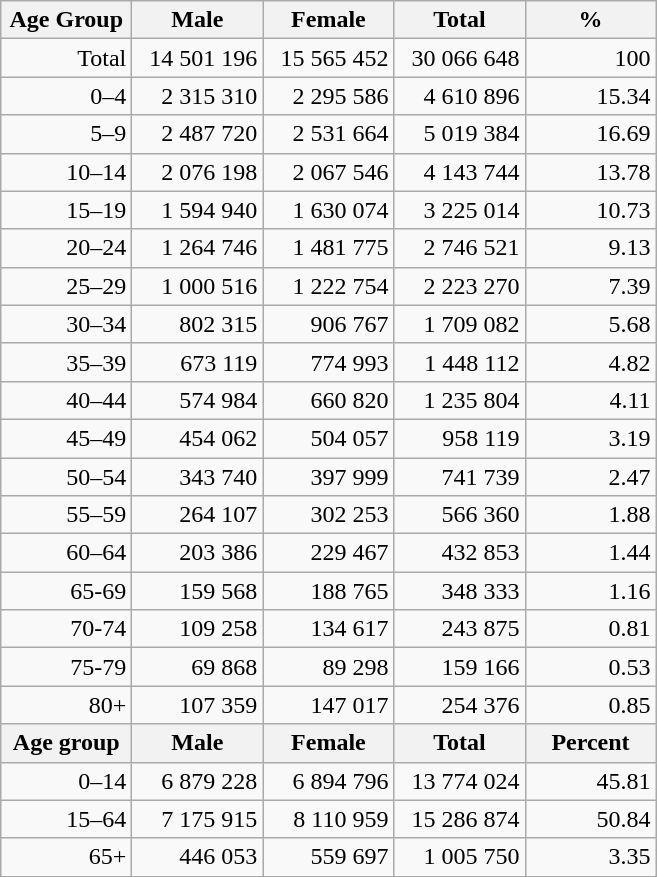<table class="wikitable">
<tr>
<th width="80pt">Age Group</th>
<th width="80pt">Male</th>
<th width="80pt">Female</th>
<th width="80pt">Total</th>
<th width="80pt">%</th>
</tr>
<tr>
<td align="right">Total</td>
<td align="right">14 501 196</td>
<td align="right">15 565 452</td>
<td align="right">30 066 648</td>
<td align="right">100</td>
</tr>
<tr>
<td align="right">0–4</td>
<td align="right">2 315 310</td>
<td align="right">2 295 586</td>
<td align="right">4 610 896</td>
<td align="right">15.34</td>
</tr>
<tr>
<td align="right">5–9</td>
<td align="right">2 487 720</td>
<td align="right">2 531 664</td>
<td align="right">5 019 384</td>
<td align="right">16.69</td>
</tr>
<tr>
<td align="right">10–14</td>
<td align="right">2 076 198</td>
<td align="right">2 067 546</td>
<td align="right">4 143 744</td>
<td align="right">13.78</td>
</tr>
<tr>
<td align="right">15–19</td>
<td align="right">1 594 940</td>
<td align="right">1 630 074</td>
<td align="right">3 225 014</td>
<td align="right">10.73</td>
</tr>
<tr>
<td align="right">20–24</td>
<td align="right">1 264 746</td>
<td align="right">1 481 775</td>
<td align="right">2 746 521</td>
<td align="right">9.13</td>
</tr>
<tr>
<td align="right">25–29</td>
<td align="right">1 000 516</td>
<td align="right">1 222 754</td>
<td align="right">2 223 270</td>
<td align="right">7.39</td>
</tr>
<tr>
<td align="right">30–34</td>
<td align="right">802 315</td>
<td align="right">906 767</td>
<td align="right">1 709 082</td>
<td align="right">5.68</td>
</tr>
<tr>
<td align="right">35–39</td>
<td align="right">673 119</td>
<td align="right">774 993</td>
<td align="right">1 448 112</td>
<td align="right">4.82</td>
</tr>
<tr>
<td align="right">40–44</td>
<td align="right">574 984</td>
<td align="right">660 820</td>
<td align="right">1 235 804</td>
<td align="right">4.11</td>
</tr>
<tr>
<td align="right">45–49</td>
<td align="right">454 062</td>
<td align="right">504 057</td>
<td align="right">958 119</td>
<td align="right">3.19</td>
</tr>
<tr>
<td align="right">50–54</td>
<td align="right">343 740</td>
<td align="right">397 999</td>
<td align="right">741 739</td>
<td align="right">2.47</td>
</tr>
<tr>
<td align="right">55–59</td>
<td align="right">264 107</td>
<td align="right">302 253</td>
<td align="right">566 360</td>
<td align="right">1.88</td>
</tr>
<tr>
<td align="right">60–64</td>
<td align="right">203 386</td>
<td align="right">229 467</td>
<td align="right">432 853</td>
<td align="right">1.44</td>
</tr>
<tr>
<td align="right">65-69</td>
<td align="right">159 568</td>
<td align="right">188 765</td>
<td align="right">348 333</td>
<td align="right">1.16</td>
</tr>
<tr>
<td align="right">70-74</td>
<td align="right">109 258</td>
<td align="right">134 617</td>
<td align="right">243 875</td>
<td align="right">0.81</td>
</tr>
<tr>
<td align="right">75-79</td>
<td align="right">69 868</td>
<td align="right">89 298</td>
<td align="right">159 166</td>
<td align="right">0.53</td>
</tr>
<tr>
<td align="right">80+</td>
<td align="right">107 359</td>
<td align="right">147 017</td>
<td align="right">254 376</td>
<td align="right">0.85</td>
</tr>
<tr>
<th width="50">Age group</th>
<th width="80pt">Male</th>
<th width="80">Female</th>
<th width="80">Total</th>
<th width="50">Percent</th>
</tr>
<tr>
<td align="right">0–14</td>
<td align="right">6 879 228</td>
<td align="right">6 894 796</td>
<td align="right">13 774 024</td>
<td align="right">45.81</td>
</tr>
<tr>
<td align="right">15–64</td>
<td align="right">7 175 915</td>
<td align="right">8 110 959</td>
<td align="right">15 286 874</td>
<td align="right">50.84</td>
</tr>
<tr>
<td align="right">65+</td>
<td align="right">446 053</td>
<td align="right">559 697</td>
<td align="right">1 005 750</td>
<td align="right">3.35</td>
</tr>
<tr>
</tr>
</table>
